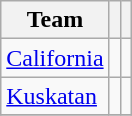<table class="wikitable sortable plainrowheaders" style="font-size:100%; display:inline-table; margin-right:1em;">
<tr>
<th scope=col>Team</th>
<th></th>
<th></th>
</tr>
<tr>
<td> <a href='#'>California</a></td>
<td></td>
<td></td>
</tr>
<tr>
<td> <a href='#'>Kuskatan</a></td>
<td></td>
<td></td>
</tr>
<tr>
</tr>
</table>
